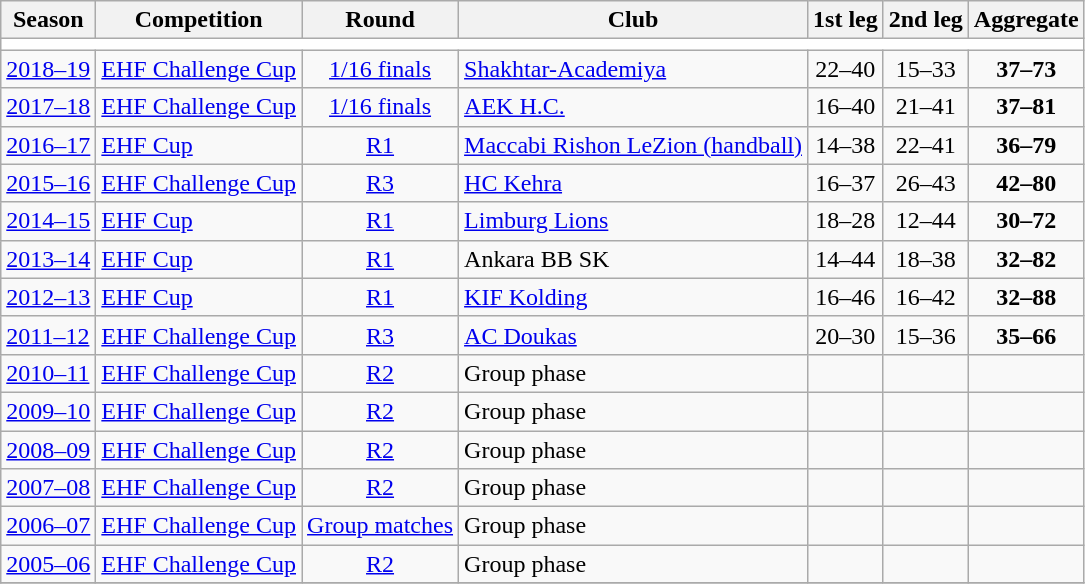<table class="wikitable">
<tr>
<th>Season</th>
<th>Competition</th>
<th>Round</th>
<th>Club</th>
<th>1st leg</th>
<th>2nd leg</th>
<th>Aggregate</th>
</tr>
<tr>
<td colspan="7" bgcolor=white></td>
</tr>
<tr>
<td><a href='#'>2018–19</a></td>
<td><a href='#'>EHF Challenge Cup</a></td>
<td style="text-align:center;"><a href='#'>1/16 finals</a></td>
<td> <a href='#'>Shakhtar-Academiya</a></td>
<td style="text-align:center;">22–40</td>
<td style="text-align:center;">15–33</td>
<td style="text-align:center;"><strong>37–73</strong></td>
</tr>
<tr>
<td><a href='#'>2017–18</a></td>
<td><a href='#'>EHF Challenge Cup</a></td>
<td style="text-align:center;"><a href='#'>1/16 finals</a></td>
<td> <a href='#'>AEK H.C.</a></td>
<td style="text-align:center;">16–40</td>
<td style="text-align:center;">21–41</td>
<td style="text-align:center;"><strong>37–81</strong></td>
</tr>
<tr>
<td><a href='#'>2016–17</a></td>
<td><a href='#'>EHF Cup</a></td>
<td style="text-align:center;"><a href='#'>R1</a></td>
<td> <a href='#'>Maccabi Rishon LeZion (handball)</a></td>
<td style="text-align:center;">14–38</td>
<td style="text-align:center;">22–41</td>
<td style="text-align:center;"><strong>36–79</strong></td>
</tr>
<tr>
<td><a href='#'>2015–16</a></td>
<td><a href='#'>EHF Challenge Cup</a></td>
<td style="text-align:center;"><a href='#'>R3</a></td>
<td> <a href='#'>HC Kehra</a></td>
<td style="text-align:center;">16–37</td>
<td style="text-align:center;">26–43</td>
<td style="text-align:center;"><strong>42–80</strong></td>
</tr>
<tr>
<td><a href='#'>2014–15</a></td>
<td><a href='#'>EHF Cup</a></td>
<td style="text-align:center;"><a href='#'>R1</a></td>
<td> <a href='#'>Limburg Lions</a></td>
<td style="text-align:center;">18–28</td>
<td style="text-align:center;">12–44</td>
<td style="text-align:center;"><strong>30–72</strong></td>
</tr>
<tr>
<td><a href='#'>2013–14</a></td>
<td><a href='#'>EHF Cup</a></td>
<td style="text-align:center;"><a href='#'>R1</a></td>
<td> Ankara BB SK</td>
<td style="text-align:center;">14–44</td>
<td style="text-align:center;">18–38</td>
<td style="text-align:center;"><strong>32–82</strong></td>
</tr>
<tr>
<td><a href='#'>2012–13</a></td>
<td><a href='#'>EHF Cup</a></td>
<td style="text-align:center;"><a href='#'>R1</a></td>
<td> <a href='#'>KIF Kolding</a></td>
<td style="text-align:center;">16–46</td>
<td style="text-align:center;">16–42</td>
<td style="text-align:center;"><strong>32–88</strong></td>
</tr>
<tr>
<td><a href='#'>2011–12</a></td>
<td><a href='#'>EHF Challenge Cup</a></td>
<td style="text-align:center;"><a href='#'>R3</a></td>
<td> <a href='#'>AC Doukas</a></td>
<td style="text-align:center;">20–30</td>
<td style="text-align:center;">15–36</td>
<td style="text-align:center;"><strong>35–66</strong></td>
</tr>
<tr>
<td><a href='#'>2010–11</a></td>
<td><a href='#'>EHF Challenge Cup</a></td>
<td style="text-align:center;"><a href='#'>R2</a></td>
<td>Group phase</td>
<td></td>
<td></td>
<td></td>
</tr>
<tr>
<td><a href='#'>2009–10</a></td>
<td><a href='#'>EHF Challenge Cup</a></td>
<td style="text-align:center;"><a href='#'>R2</a></td>
<td>Group phase</td>
<td></td>
<td></td>
<td></td>
</tr>
<tr>
<td><a href='#'>2008–09</a></td>
<td><a href='#'>EHF Challenge Cup</a></td>
<td style="text-align:center;"><a href='#'>R2</a></td>
<td>Group phase</td>
<td></td>
<td></td>
<td></td>
</tr>
<tr>
<td><a href='#'>2007–08</a></td>
<td><a href='#'>EHF Challenge Cup</a></td>
<td style="text-align:center;"><a href='#'>R2</a></td>
<td>Group phase</td>
<td></td>
<td></td>
<td></td>
</tr>
<tr>
<td><a href='#'>2006–07</a></td>
<td><a href='#'>EHF Challenge Cup</a></td>
<td style="text-align:center;"><a href='#'>Group matches</a></td>
<td>Group phase</td>
<td></td>
<td></td>
<td></td>
</tr>
<tr>
<td><a href='#'>2005–06</a></td>
<td><a href='#'>EHF Challenge Cup</a></td>
<td style="text-align:center;"><a href='#'>R2</a></td>
<td>Group phase</td>
<td></td>
<td></td>
<td></td>
</tr>
<tr>
</tr>
</table>
